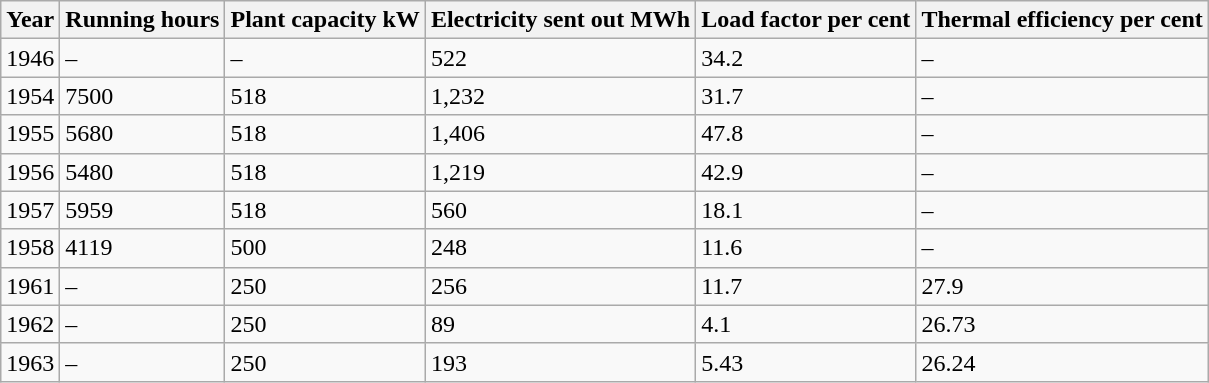<table class="wikitable">
<tr>
<th>Year</th>
<th>Running hours</th>
<th>Plant capacity kW</th>
<th>Electricity sent out MWh</th>
<th>Load factor per cent</th>
<th>Thermal efficiency per cent</th>
</tr>
<tr>
<td>1946</td>
<td>–</td>
<td>–</td>
<td>522</td>
<td>34.2</td>
<td>–</td>
</tr>
<tr>
<td>1954</td>
<td>7500</td>
<td>518</td>
<td>1,232</td>
<td>31.7</td>
<td>–</td>
</tr>
<tr>
<td>1955</td>
<td>5680</td>
<td>518</td>
<td>1,406</td>
<td>47.8</td>
<td>–</td>
</tr>
<tr>
<td>1956</td>
<td>5480</td>
<td>518</td>
<td>1,219</td>
<td>42.9</td>
<td>–</td>
</tr>
<tr>
<td>1957</td>
<td>5959</td>
<td>518</td>
<td>560</td>
<td>18.1</td>
<td>–</td>
</tr>
<tr>
<td>1958</td>
<td>4119</td>
<td>500</td>
<td>248</td>
<td>11.6</td>
<td>–</td>
</tr>
<tr>
<td>1961</td>
<td>–</td>
<td>250</td>
<td>256</td>
<td>11.7</td>
<td>27.9</td>
</tr>
<tr>
<td>1962</td>
<td>–</td>
<td>250</td>
<td>89</td>
<td>4.1</td>
<td>26.73</td>
</tr>
<tr>
<td>1963</td>
<td>–</td>
<td>250</td>
<td>193</td>
<td>5.43</td>
<td>26.24</td>
</tr>
</table>
